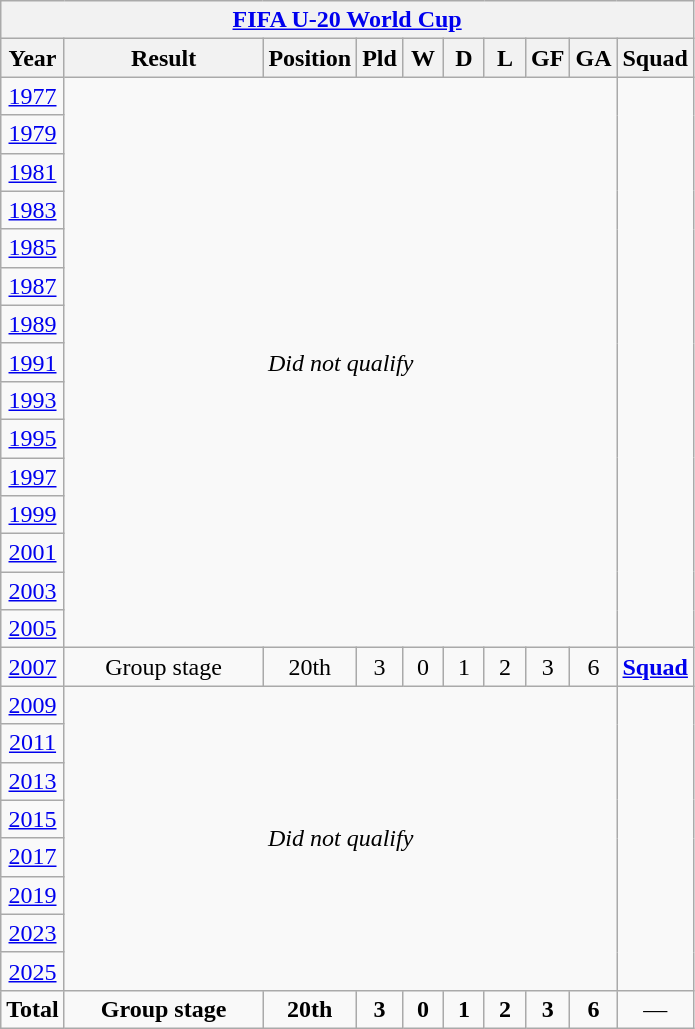<table class="wikitable" style="text-align: center;font-size:100%">
<tr>
<th colspan=10><a href='#'>FIFA U-20 World Cup</a></th>
</tr>
<tr>
<th>Year</th>
<th width=125>Result</th>
<th width=20>Position</th>
<th width=20>Pld</th>
<th width=20>W</th>
<th width=20>D</th>
<th width=20>L</th>
<th width=20>GF</th>
<th width=20>GA</th>
<th>Squad</th>
</tr>
<tr>
<td> <a href='#'>1977</a></td>
<td rowspan=15 colspan=8><em>Did not qualify</em></td>
</tr>
<tr>
<td> <a href='#'>1979</a></td>
</tr>
<tr>
<td> <a href='#'>1981</a></td>
</tr>
<tr>
<td> <a href='#'>1983</a></td>
</tr>
<tr>
<td> <a href='#'>1985</a></td>
</tr>
<tr>
<td> <a href='#'>1987</a></td>
</tr>
<tr>
<td> <a href='#'>1989</a></td>
</tr>
<tr>
<td> <a href='#'>1991</a></td>
</tr>
<tr>
<td> <a href='#'>1993</a></td>
</tr>
<tr>
<td> <a href='#'>1995</a></td>
</tr>
<tr>
<td> <a href='#'>1997</a></td>
</tr>
<tr>
<td> <a href='#'>1999</a></td>
</tr>
<tr>
<td> <a href='#'>2001</a></td>
</tr>
<tr>
<td> <a href='#'>2003</a></td>
</tr>
<tr>
<td> <a href='#'>2005</a></td>
</tr>
<tr>
<td> <a href='#'>2007</a></td>
<td>Group stage</td>
<td>20th</td>
<td>3</td>
<td>0</td>
<td>1</td>
<td>2</td>
<td>3</td>
<td>6</td>
<td><strong><a href='#'>Squad</a></strong></td>
</tr>
<tr>
<td> <a href='#'>2009</a></td>
<td rowspan=8 colspan=8><em>Did not qualify</em></td>
</tr>
<tr>
<td> <a href='#'>2011</a></td>
</tr>
<tr>
<td> <a href='#'>2013</a></td>
</tr>
<tr>
<td> <a href='#'>2015</a></td>
</tr>
<tr>
<td> <a href='#'>2017</a></td>
</tr>
<tr>
<td> <a href='#'>2019</a></td>
</tr>
<tr>
<td> <a href='#'>2023</a></td>
</tr>
<tr>
<td> <a href='#'>2025</a></td>
</tr>
<tr>
<td><strong>Total</strong></td>
<td><strong>Group stage</strong></td>
<td><strong>20th</strong></td>
<td><strong>3</strong></td>
<td><strong>0</strong></td>
<td><strong>1</strong></td>
<td><strong>2</strong></td>
<td><strong>3</strong></td>
<td><strong>6</strong></td>
<td>—</td>
</tr>
</table>
